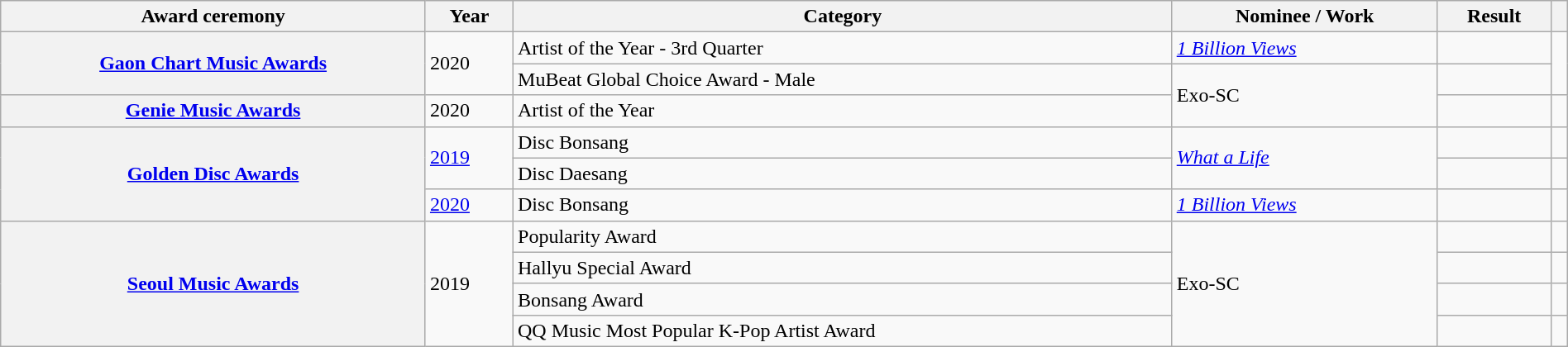<table class="wikitable sortable plainrowheaders" style="width: 100%;">
<tr>
<th scope="col">Award ceremony</th>
<th scope="col">Year</th>
<th scope="col">Category</th>
<th scope="col">Nominee / Work</th>
<th scope="col">Result</th>
<th scope="col" class="unsortable"></th>
</tr>
<tr>
<th scope="row" rowspan="2"><a href='#'>Gaon Chart Music Awards</a></th>
<td rowspan="2">2020</td>
<td>Artist of the Year - 3rd Quarter</td>
<td><em><a href='#'>1 Billion Views</a></em></td>
<td></td>
<td rowspan="2"></td>
</tr>
<tr>
<td>MuBeat Global Choice Award - Male</td>
<td rowspan="2">Exo-SC</td>
<td></td>
</tr>
<tr>
<th scope="row"><a href='#'>Genie Music Awards</a></th>
<td>2020</td>
<td>Artist of the Year</td>
<td></td>
<td></td>
</tr>
<tr>
<th scope="row" rowspan="3"><a href='#'>Golden Disc Awards</a></th>
<td rowspan="2"><a href='#'>2019</a></td>
<td>Disc Bonsang</td>
<td rowspan="2"><em><a href='#'>What a Life</a></em></td>
<td></td>
<td></td>
</tr>
<tr>
<td>Disc Daesang</td>
<td></td>
<td></td>
</tr>
<tr>
<td><a href='#'>2020</a></td>
<td>Disc Bonsang</td>
<td><em><a href='#'>1 Billion Views</a></em></td>
<td></td>
<td></td>
</tr>
<tr>
<th scope="row" rowspan="4"><a href='#'>Seoul Music Awards</a></th>
<td rowspan="4">2019</td>
<td>Popularity Award</td>
<td rowspan="4">Exo-SC</td>
<td></td>
<td></td>
</tr>
<tr>
<td>Hallyu Special Award</td>
<td></td>
<td></td>
</tr>
<tr>
<td>Bonsang Award</td>
<td></td>
<td></td>
</tr>
<tr>
<td>QQ Music Most Popular K-Pop Artist Award</td>
<td></td>
<td></td>
</tr>
</table>
